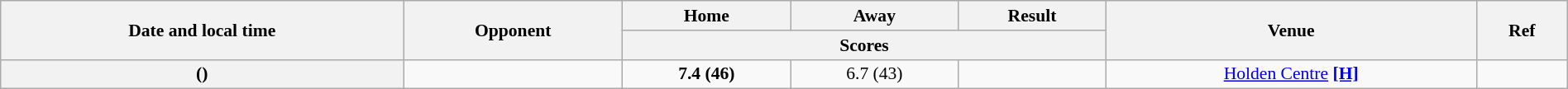<table class="wikitable plainrowheaders" style="font-size:90%; width:100%; text-align:center;">
<tr>
<th scope="col" rowspan="2">Date and local time</th>
<th scope="col" rowspan="2">Opponent</th>
<th scope="col">Home</th>
<th scope="col">Away</th>
<th scope="col">Result</th>
<th scope="col" rowspan="2">Venue</th>
<th scope="col" class="unsortable" rowspan=2>Ref</th>
</tr>
<tr>
<th scope="col" colspan="3">Scores</th>
</tr>
<tr>
<th scope="row"> ()</th>
<td align=left></td>
<td><strong>7.4 (46)</strong></td>
<td>6.7 (43)</td>
<td></td>
<td><a href='#'>Holden Centre</a> <a href='#'><strong>[H]</strong></a></td>
<td></td>
</tr>
</table>
